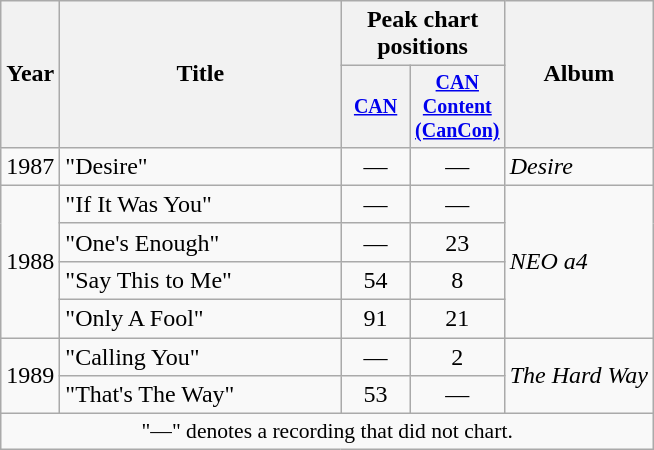<table class="wikitable">
<tr>
<th rowspan="2">Year</th>
<th rowspan="2" width="180">Title</th>
<th colspan="2">Peak chart positions</th>
<th rowspan="2">Album</th>
</tr>
<tr style="font-size: smaller;">
<th width="40"><a href='#'>CAN</a><br></th>
<th width="40"><a href='#'>CAN Content (CanCon)</a><br></th>
</tr>
<tr>
<td rowspan=1>1987</td>
<td>"Desire"</td>
<td align="center">—</td>
<td align="center">—</td>
<td rowspan=1><em>Desire</em></td>
</tr>
<tr>
<td rowspan=4>1988</td>
<td>"If It Was You"</td>
<td align="center">—</td>
<td align="center">—</td>
<td rowspan=4><em>NEO a4</em></td>
</tr>
<tr>
<td>"One's Enough"</td>
<td align="center">—</td>
<td align="center">23</td>
</tr>
<tr>
<td>"Say This to Me"</td>
<td align="center">54</td>
<td align="center">8</td>
</tr>
<tr>
<td>"Only A Fool"</td>
<td align="center">91</td>
<td align="center">21</td>
</tr>
<tr>
<td rowspan=2>1989</td>
<td>"Calling You"</td>
<td align="center">—</td>
<td align="center">2</td>
<td rowspan=2><em>The Hard Way</em></td>
</tr>
<tr>
<td>"That's The Way"</td>
<td align="center">53</td>
<td align="center">—</td>
</tr>
<tr>
<td colspan="5" align="center" style="font-size:90%">"—" denotes a recording that did not chart.</td>
</tr>
</table>
